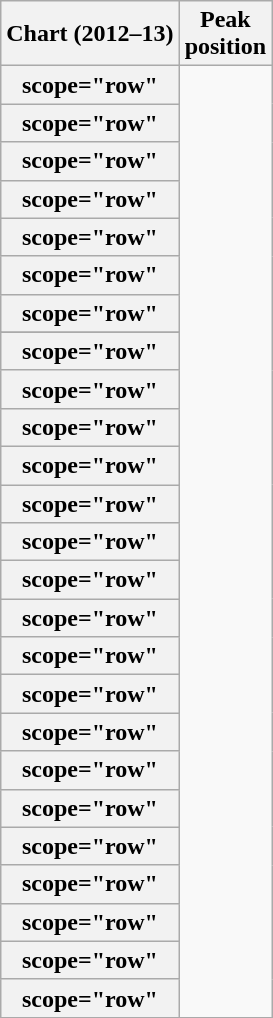<table class="wikitable sortable plainrowheaders">
<tr>
<th scope="col">Chart (2012–13)</th>
<th scope="col">Peak<br>position</th>
</tr>
<tr>
<th>scope="row"</th>
</tr>
<tr>
<th>scope="row"</th>
</tr>
<tr>
<th>scope="row"</th>
</tr>
<tr>
<th>scope="row"</th>
</tr>
<tr>
<th>scope="row"</th>
</tr>
<tr>
<th>scope="row"</th>
</tr>
<tr>
<th>scope="row"</th>
</tr>
<tr>
</tr>
<tr>
<th>scope="row"</th>
</tr>
<tr>
<th>scope="row"</th>
</tr>
<tr>
<th>scope="row"</th>
</tr>
<tr>
<th>scope="row"</th>
</tr>
<tr>
<th>scope="row"</th>
</tr>
<tr>
<th>scope="row"</th>
</tr>
<tr>
<th>scope="row"</th>
</tr>
<tr>
<th>scope="row"</th>
</tr>
<tr>
<th>scope="row"</th>
</tr>
<tr>
<th>scope="row"</th>
</tr>
<tr>
<th>scope="row"</th>
</tr>
<tr>
<th>scope="row"</th>
</tr>
<tr>
<th>scope="row"</th>
</tr>
<tr>
<th>scope="row"</th>
</tr>
<tr>
<th>scope="row"</th>
</tr>
<tr>
<th>scope="row"</th>
</tr>
<tr>
<th>scope="row"</th>
</tr>
<tr>
<th>scope="row"</th>
</tr>
</table>
